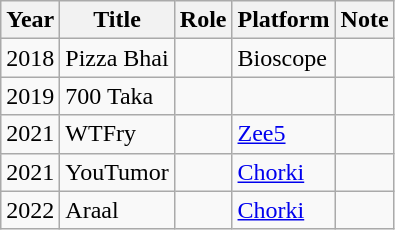<table class="wikitable">
<tr>
<th>Year</th>
<th>Title</th>
<th>Role</th>
<th>Platform</th>
<th>Note</th>
</tr>
<tr>
<td>2018</td>
<td>Pizza Bhai</td>
<td></td>
<td>Bioscope</td>
<td></td>
</tr>
<tr>
<td>2019</td>
<td>700 Taka</td>
<td></td>
<td></td>
<td></td>
</tr>
<tr>
<td>2021</td>
<td>WTFry</td>
<td></td>
<td><a href='#'>Zee5</a></td>
<td></td>
</tr>
<tr>
<td>2021</td>
<td>YouTumor</td>
<td></td>
<td><a href='#'>Chorki</a></td>
<td></td>
</tr>
<tr>
<td>2022</td>
<td>Araal</td>
<td></td>
<td><a href='#'>Chorki</a></td>
<td></td>
</tr>
</table>
